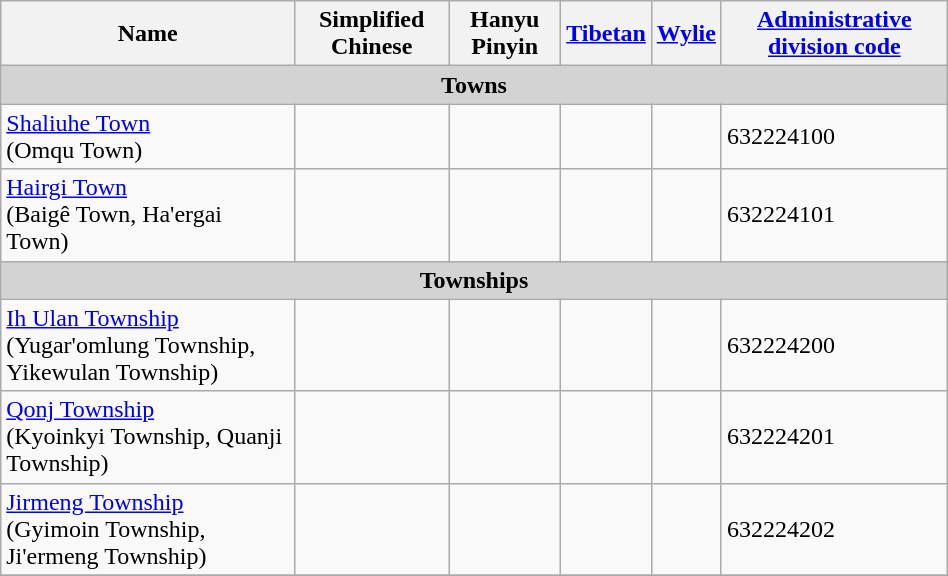<table class="wikitable" align="center" style="width:50%; border="1">
<tr>
<th>Name</th>
<th>Simplified Chinese</th>
<th>Hanyu Pinyin</th>
<th><a href='#'>Tibetan</a></th>
<th><a href='#'>Wylie</a></th>
<th><a href='#'>Administrative division code</a></th>
</tr>
<tr>
<td colspan="7"  style="text-align:center; background:#d3d3d3;"><strong>Towns</strong></td>
</tr>
<tr --------->
<td><a href='#'>Shaliuhe Town</a><br>(Omqu Town)</td>
<td></td>
<td></td>
<td></td>
<td></td>
<td>632224100</td>
</tr>
<tr>
<td><a href='#'>Hairgi Town</a><br>(Baigê Town, Ha'ergai Town)</td>
<td></td>
<td></td>
<td></td>
<td></td>
<td>632224101</td>
</tr>
<tr>
<td colspan="7"  style="text-align:center; background:#d3d3d3;"><strong>Townships</strong></td>
</tr>
<tr --------->
<td><a href='#'>Ih Ulan Township</a><br>(Yugar'omlung Township, Yikewulan Township)</td>
<td></td>
<td></td>
<td></td>
<td></td>
<td>632224200</td>
</tr>
<tr>
<td><a href='#'>Qonj Township</a><br>(Kyoinkyi Township, Quanji Township)</td>
<td></td>
<td></td>
<td></td>
<td></td>
<td>632224201</td>
</tr>
<tr>
<td><a href='#'>Jirmeng Township</a><br>(Gyimoin Township, Ji'ermeng Township)</td>
<td></td>
<td></td>
<td></td>
<td></td>
<td>632224202</td>
</tr>
<tr>
</tr>
</table>
